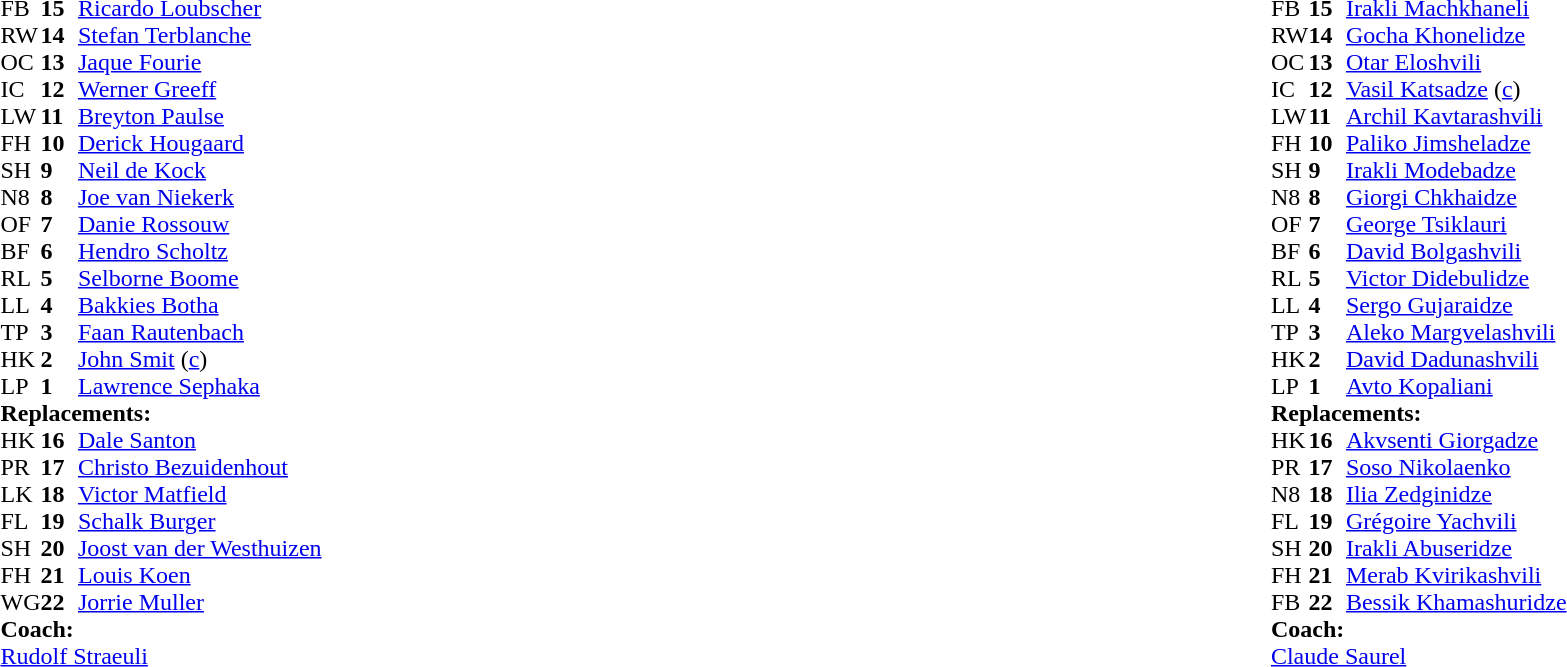<table style="width:100%">
<tr>
<td style="vertical-align:top;width:50%"><br><table cellspacing="0" cellpadding="0">
<tr>
<th width="25"></th>
<th width="25"></th>
</tr>
<tr>
<td>FB</td>
<td><strong>15</strong></td>
<td><a href='#'>Ricardo Loubscher</a></td>
</tr>
<tr>
<td>RW</td>
<td><strong>14</strong></td>
<td><a href='#'>Stefan Terblanche</a></td>
</tr>
<tr>
<td>OC</td>
<td><strong>13</strong></td>
<td><a href='#'>Jaque Fourie</a></td>
</tr>
<tr>
<td>IC</td>
<td><strong>12</strong></td>
<td><a href='#'>Werner Greeff</a></td>
</tr>
<tr>
<td>LW</td>
<td><strong>11</strong></td>
<td><a href='#'>Breyton Paulse</a></td>
</tr>
<tr>
<td>FH</td>
<td><strong>10</strong></td>
<td><a href='#'>Derick Hougaard</a></td>
</tr>
<tr>
<td>SH</td>
<td><strong>9</strong></td>
<td><a href='#'>Neil de Kock</a></td>
</tr>
<tr>
<td>N8</td>
<td><strong>8</strong></td>
<td><a href='#'>Joe van Niekerk</a></td>
</tr>
<tr>
<td>OF</td>
<td><strong>7</strong></td>
<td><a href='#'>Danie Rossouw</a></td>
</tr>
<tr>
<td>BF</td>
<td><strong>6</strong></td>
<td><a href='#'>Hendro Scholtz</a></td>
</tr>
<tr>
<td>RL</td>
<td><strong>5</strong></td>
<td><a href='#'>Selborne Boome</a></td>
</tr>
<tr>
<td>LL</td>
<td><strong>4</strong></td>
<td><a href='#'>Bakkies Botha</a></td>
</tr>
<tr>
<td>TP</td>
<td><strong>3</strong></td>
<td><a href='#'>Faan Rautenbach</a></td>
</tr>
<tr>
<td>HK</td>
<td><strong>2</strong></td>
<td><a href='#'>John Smit</a> (<a href='#'>c</a>)</td>
</tr>
<tr>
<td>LP</td>
<td><strong>1</strong></td>
<td><a href='#'>Lawrence Sephaka</a></td>
</tr>
<tr>
<td colspan="3"><strong>Replacements:</strong></td>
</tr>
<tr>
<td>HK</td>
<td><strong>16</strong></td>
<td><a href='#'>Dale Santon</a></td>
</tr>
<tr>
<td>PR</td>
<td><strong>17</strong></td>
<td><a href='#'>Christo Bezuidenhout</a></td>
</tr>
<tr>
<td>LK</td>
<td><strong>18</strong></td>
<td><a href='#'>Victor Matfield</a></td>
</tr>
<tr>
<td>FL</td>
<td><strong>19</strong></td>
<td><a href='#'>Schalk Burger</a></td>
</tr>
<tr>
<td>SH</td>
<td><strong>20</strong></td>
<td><a href='#'>Joost van der Westhuizen</a></td>
</tr>
<tr>
<td>FH</td>
<td><strong>21</strong></td>
<td><a href='#'>Louis Koen</a></td>
</tr>
<tr>
<td>WG</td>
<td><strong>22</strong></td>
<td><a href='#'>Jorrie Muller</a></td>
</tr>
<tr>
<td colspan="3"><strong>Coach:</strong></td>
</tr>
<tr>
<td colspan="3"><a href='#'>Rudolf Straeuli</a></td>
</tr>
</table>
</td>
<td style="vertical-align:top"></td>
<td style="vertical-align:top;width:50%"><br><table cellspacing="0" cellpadding="0" style="margin:auto">
<tr>
<th width="25"></th>
<th width="25"></th>
</tr>
<tr>
<td>FB</td>
<td><strong>15</strong></td>
<td><a href='#'>Irakli Machkhaneli</a></td>
</tr>
<tr>
<td>RW</td>
<td><strong>14</strong></td>
<td><a href='#'>Gocha Khonelidze</a></td>
</tr>
<tr>
<td>OC</td>
<td><strong>13</strong></td>
<td><a href='#'>Otar Eloshvili</a></td>
</tr>
<tr>
<td>IC</td>
<td><strong>12</strong></td>
<td><a href='#'>Vasil Katsadze</a> (<a href='#'>c</a>)</td>
</tr>
<tr>
<td>LW</td>
<td><strong>11</strong></td>
<td><a href='#'>Archil Kavtarashvili</a></td>
</tr>
<tr>
<td>FH</td>
<td><strong>10</strong></td>
<td><a href='#'>Paliko Jimsheladze</a></td>
</tr>
<tr>
<td>SH</td>
<td><strong>9</strong></td>
<td><a href='#'>Irakli Modebadze</a></td>
</tr>
<tr>
<td>N8</td>
<td><strong>8</strong></td>
<td><a href='#'>Giorgi Chkhaidze</a></td>
</tr>
<tr>
<td>OF</td>
<td><strong>7</strong></td>
<td><a href='#'>George Tsiklauri</a></td>
</tr>
<tr>
<td>BF</td>
<td><strong>6</strong></td>
<td><a href='#'>David Bolgashvili</a></td>
</tr>
<tr>
<td>RL</td>
<td><strong>5</strong></td>
<td><a href='#'>Victor Didebulidze</a></td>
</tr>
<tr>
<td>LL</td>
<td><strong>4</strong></td>
<td><a href='#'>Sergo Gujaraidze</a></td>
</tr>
<tr>
<td>TP</td>
<td><strong>3</strong></td>
<td><a href='#'>Aleko Margvelashvili</a></td>
</tr>
<tr>
<td>HK</td>
<td><strong>2</strong></td>
<td><a href='#'>David Dadunashvili</a></td>
</tr>
<tr>
<td>LP</td>
<td><strong>1</strong></td>
<td><a href='#'>Avto Kopaliani</a></td>
</tr>
<tr>
<td colspan="3"><strong>Replacements:</strong></td>
</tr>
<tr>
<td>HK</td>
<td><strong>16</strong></td>
<td><a href='#'>Akvsenti Giorgadze</a></td>
</tr>
<tr>
<td>PR</td>
<td><strong>17</strong></td>
<td><a href='#'>Soso Nikolaenko</a></td>
</tr>
<tr>
<td>N8</td>
<td><strong>18</strong></td>
<td><a href='#'>Ilia Zedginidze</a></td>
</tr>
<tr>
<td>FL</td>
<td><strong>19</strong></td>
<td><a href='#'>Grégoire Yachvili</a></td>
</tr>
<tr>
<td>SH</td>
<td><strong>20</strong></td>
<td><a href='#'>Irakli Abuseridze</a></td>
</tr>
<tr>
<td>FH</td>
<td><strong>21</strong></td>
<td><a href='#'>Merab Kvirikashvili</a></td>
</tr>
<tr>
<td>FB</td>
<td><strong>22</strong></td>
<td><a href='#'>Bessik Khamashuridze</a></td>
</tr>
<tr>
<td colspan="3"><strong>Coach:</strong></td>
</tr>
<tr>
<td colspan="3"> <a href='#'>Claude Saurel</a></td>
</tr>
</table>
</td>
</tr>
</table>
